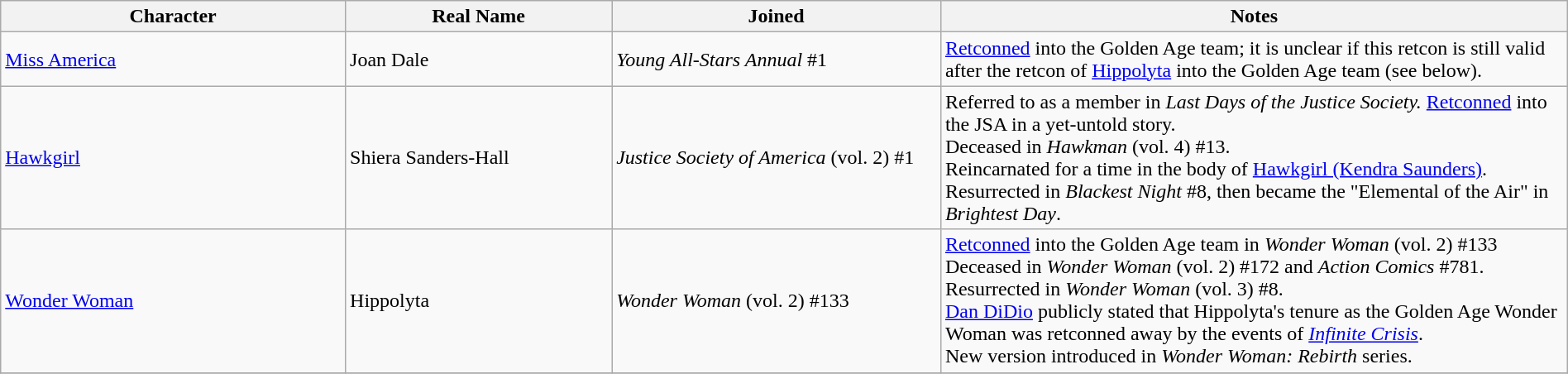<table class="wikitable" width=100%>
<tr>
<th width=22%>Character</th>
<th width=17%>Real Name</th>
<th width=21%>Joined</th>
<th width=40%>Notes</th>
</tr>
<tr>
<td><a href='#'>Miss America</a></td>
<td>Joan Dale</td>
<td><em>Young All-Stars Annual</em> #1</td>
<td><a href='#'>Retconned</a> into the Golden Age team; it is unclear if this retcon is still valid after the retcon of <a href='#'>Hippolyta</a> into the Golden Age team (see below).</td>
</tr>
<tr>
<td><a href='#'>Hawkgirl</a></td>
<td>Shiera Sanders-Hall</td>
<td><em>Justice Society of America</em> (vol. 2) #1</td>
<td>Referred to as a member in <em>Last Days of the Justice Society. </em><a href='#'>Retconned</a> into the JSA in a yet-untold story.<br>Deceased in <em>Hawkman</em> (vol. 4) #13.<br>Reincarnated for a time in the body of <a href='#'>Hawkgirl (Kendra Saunders)</a>.<br>Resurrected in <em>Blackest Night</em> #8, then became the "Elemental of the Air" in <em>Brightest Day</em>.</td>
</tr>
<tr>
<td><a href='#'>Wonder Woman</a></td>
<td>Hippolyta</td>
<td><em>Wonder Woman</em> (vol. 2) #133</td>
<td><a href='#'>Retconned</a> into the Golden Age team in <em>Wonder Woman</em> (vol. 2) #133<br>Deceased in <em>Wonder Woman</em> (vol. 2) #172 and <em>Action Comics</em> #781.<br>Resurrected in <em>Wonder Woman</em> (vol. 3) #8.<br><a href='#'>Dan DiDio</a> publicly stated that Hippolyta's tenure as the Golden Age Wonder Woman was retconned away by the events of <em><a href='#'>Infinite Crisis</a></em>.<br>New version introduced in <em>Wonder Woman: Rebirth</em> series.</td>
</tr>
<tr>
</tr>
</table>
